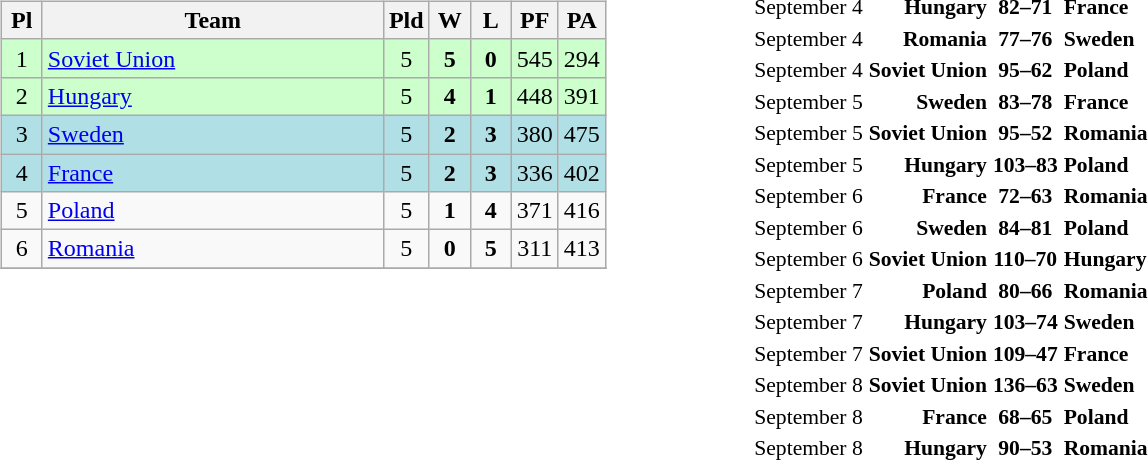<table>
<tr>
<td width="50%"><br><table class="wikitable" style="text-align: center;">
<tr>
<th width=20>Pl</th>
<th width=220>Team</th>
<th width=20>Pld</th>
<th width=20>W</th>
<th width=20>L</th>
<th width=20>PF</th>
<th width=20>PA</th>
</tr>
<tr bgcolor=ccffcc>
<td>1</td>
<td align="left"> <a href='#'>Soviet Union</a></td>
<td>5</td>
<td><strong>5</strong></td>
<td><strong>0</strong></td>
<td>545</td>
<td>294</td>
</tr>
<tr bgcolor=ccffcc>
<td>2</td>
<td align="left"> <a href='#'>Hungary</a></td>
<td>5</td>
<td><strong>4</strong></td>
<td><strong>1</strong></td>
<td>448</td>
<td>391</td>
</tr>
<tr bgcolor=b0e0e6>
<td>3</td>
<td align="left"> <a href='#'>Sweden</a></td>
<td>5</td>
<td><strong>2</strong></td>
<td><strong>3</strong></td>
<td>380</td>
<td>475</td>
</tr>
<tr bgcolor=b0e0e6>
<td>4</td>
<td align="left"> <a href='#'>France</a></td>
<td>5</td>
<td><strong>2</strong></td>
<td><strong>3</strong></td>
<td>336</td>
<td>402</td>
</tr>
<tr>
<td>5</td>
<td align="left"> <a href='#'>Poland</a></td>
<td>5</td>
<td><strong>1</strong></td>
<td><strong>4</strong></td>
<td>371</td>
<td>416</td>
</tr>
<tr>
<td>6</td>
<td align="left"> <a href='#'>Romania</a></td>
<td>5</td>
<td><strong>0</strong></td>
<td><strong>5</strong></td>
<td>311</td>
<td>413</td>
</tr>
<tr>
</tr>
</table>
<br>
<br>
<br>
<br>
<br>
<br>
<br></td>
<td><br><table style="font-size:90%; margin: 0 auto;">
<tr>
<td>September 4</td>
<td align="right"><strong>Hungary</strong> </td>
<td align="center"><strong>82–71</strong></td>
<td><strong> France</strong></td>
</tr>
<tr>
<td>September 4</td>
<td align="right"><strong>Romania</strong> </td>
<td align="center"><strong>77–76</strong></td>
<td><strong> Sweden</strong></td>
</tr>
<tr>
<td>September 4</td>
<td align="right"><strong>Soviet Union</strong> </td>
<td align="center"><strong>95–62</strong></td>
<td><strong> Poland</strong></td>
</tr>
<tr>
<td>September 5</td>
<td align="right"><strong>Sweden</strong> </td>
<td align="center"><strong>83–78</strong></td>
<td><strong> France</strong></td>
</tr>
<tr>
<td>September 5</td>
<td align="right"><strong>Soviet Union</strong> </td>
<td align="center"><strong>95–52</strong></td>
<td><strong> Romania</strong></td>
</tr>
<tr>
<td>September 5</td>
<td align="right"><strong>Hungary</strong> </td>
<td align="center"><strong>103–83</strong></td>
<td><strong> Poland</strong></td>
</tr>
<tr>
<td>September 6</td>
<td align="right"><strong>France</strong> </td>
<td align="center"><strong>72–63</strong></td>
<td><strong> Romania</strong></td>
</tr>
<tr>
<td>September 6</td>
<td align="right"><strong>Sweden</strong> </td>
<td align="center"><strong>84–81</strong></td>
<td><strong> Poland</strong></td>
</tr>
<tr>
<td>September 6</td>
<td align="right"><strong>Soviet Union</strong> </td>
<td align="center"><strong>110–70</strong></td>
<td><strong> Hungary</strong></td>
</tr>
<tr>
<td>September 7</td>
<td align="right"><strong>Poland</strong> </td>
<td align="center"><strong>80–66</strong></td>
<td><strong> Romania</strong></td>
</tr>
<tr>
<td>September 7</td>
<td align="right"><strong>Hungary</strong> </td>
<td align="center"><strong>103–74</strong></td>
<td><strong> Sweden</strong></td>
</tr>
<tr>
<td>September 7</td>
<td align="right"><strong>Soviet Union</strong> </td>
<td align="center"><strong>109–47</strong></td>
<td><strong> France</strong></td>
</tr>
<tr>
<td>September 8</td>
<td align="right"><strong>Soviet Union</strong> </td>
<td align="center"><strong>136–63</strong></td>
<td><strong> Sweden</strong></td>
</tr>
<tr>
<td>September 8</td>
<td align="right"><strong>France</strong> </td>
<td align="center"><strong>68–65</strong></td>
<td><strong> Poland</strong></td>
</tr>
<tr>
<td>September 8</td>
<td align="right"><strong>Hungary</strong> </td>
<td align="center"><strong>90–53</strong></td>
<td><strong> Romania</strong></td>
</tr>
<tr>
</tr>
</table>
</td>
</tr>
</table>
